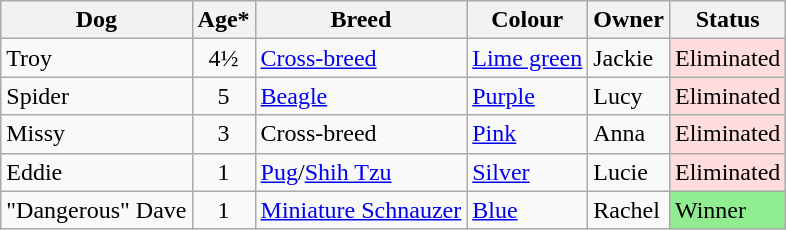<table class="wikitable">
<tr>
<th>Dog</th>
<th>Age*</th>
<th>Breed</th>
<th>Colour</th>
<th>Owner</th>
<th>Status</th>
</tr>
<tr>
<td>Troy</td>
<td style="text-align:center;">4½</td>
<td><a href='#'>Cross-breed</a></td>
<td><a href='#'>Lime green</a></td>
<td>Jackie</td>
<td style="background:#fdd;">Eliminated</td>
</tr>
<tr>
<td>Spider</td>
<td style="text-align:center;">5</td>
<td><a href='#'>Beagle</a></td>
<td><a href='#'>Purple</a></td>
<td>Lucy</td>
<td style="background:#fdd;">Eliminated</td>
</tr>
<tr>
<td>Missy</td>
<td style="text-align:center;">3</td>
<td>Cross-breed</td>
<td><a href='#'>Pink</a></td>
<td>Anna</td>
<td style="background:#fdd;">Eliminated</td>
</tr>
<tr>
<td>Eddie</td>
<td style="text-align:center;">1</td>
<td><a href='#'>Pug</a>/<a href='#'>Shih Tzu</a></td>
<td><a href='#'>Silver</a></td>
<td>Lucie</td>
<td style="background:#fdd;">Eliminated</td>
</tr>
<tr>
<td>"Dangerous" Dave</td>
<td style="text-align:center;">1</td>
<td><a href='#'>Miniature Schnauzer</a></td>
<td><a href='#'>Blue</a></td>
<td>Rachel</td>
<td style="background:lightgreen">Winner</td>
</tr>
</table>
